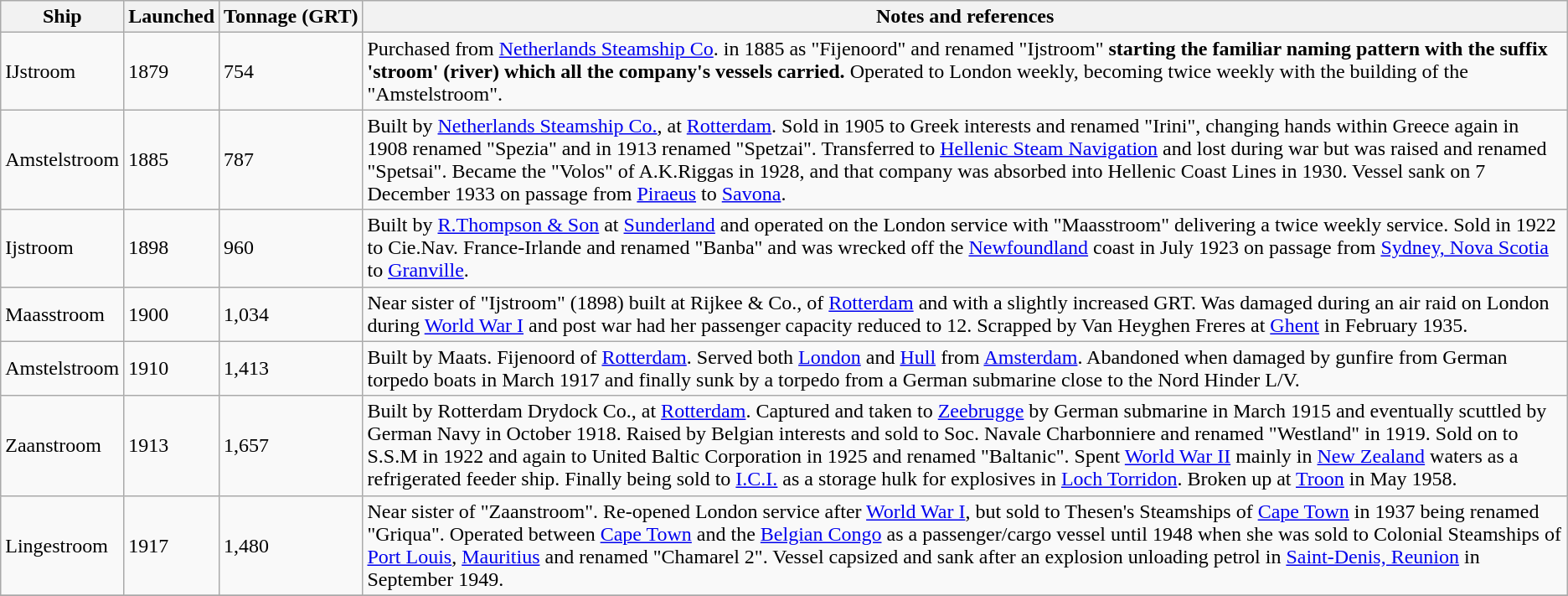<table class="wikitable">
<tr>
<th>Ship</th>
<th>Launched</th>
<th>Tonnage (GRT)</th>
<th>Notes and references</th>
</tr>
<tr>
<td>IJstroom</td>
<td>1879</td>
<td>754</td>
<td>Purchased from <a href='#'>Netherlands Steamship Co</a>. in 1885 as "Fijenoord" and renamed "Ijstroom" <strong>starting the familiar naming pattern with the suffix 'stroom' (river) which all the company's vessels carried.</strong> Operated to London weekly, becoming twice weekly with the building of the "Amstelstroom".</td>
</tr>
<tr>
<td>Amstelstroom</td>
<td>1885</td>
<td>787</td>
<td>Built by <a href='#'>Netherlands Steamship Co.</a>, at <a href='#'>Rotterdam</a>. Sold in 1905  to Greek interests and renamed "Irini", changing hands within Greece again in 1908 renamed "Spezia" and in 1913 renamed "Spetzai". Transferred to <a href='#'>Hellenic Steam Navigation</a> and lost during war  but was raised and renamed "Spetsai". Became the "Volos" of A.K.Riggas  in 1928, and that company was absorbed into Hellenic Coast Lines  in 1930. Vessel sank on  7 December 1933 on passage from <a href='#'>Piraeus</a>  to <a href='#'>Savona</a>.</td>
</tr>
<tr>
<td>Ijstroom</td>
<td>1898</td>
<td>960</td>
<td>Built by <a href='#'>R.Thompson & Son</a> at <a href='#'>Sunderland</a> and operated on the London service with "Maasstroom" delivering a twice weekly service. Sold in 1922 to Cie.Nav. France-Irlande and renamed "Banba" and was wrecked off the <a href='#'>Newfoundland</a> coast in July 1923  on passage from <a href='#'>Sydney, Nova Scotia</a>  to <a href='#'>Granville</a>.</td>
</tr>
<tr>
<td>Maasstroom</td>
<td>1900</td>
<td>1,034</td>
<td>Near sister of "Ijstroom" (1898) built at Rijkee & Co., of <a href='#'>Rotterdam</a> and with a slightly increased GRT. Was damaged during an air raid on London during <a href='#'>World War I</a> and post war had her passenger capacity reduced  to 12. Scrapped  by Van Heyghen Freres  at <a href='#'>Ghent</a> in February 1935.</td>
</tr>
<tr>
<td>Amstelstroom</td>
<td>1910</td>
<td>1,413</td>
<td>Built by Maats. Fijenoord  of <a href='#'>Rotterdam</a>. Served both <a href='#'>London</a> and <a href='#'>Hull</a> from <a href='#'>Amsterdam</a>. Abandoned when damaged by gunfire from German torpedo boats in March 1917 and finally sunk by a torpedo from a German submarine close to the Nord Hinder L/V.</td>
</tr>
<tr>
<td>Zaanstroom</td>
<td>1913</td>
<td>1,657</td>
<td>Built by Rotterdam Drydock Co., at <a href='#'>Rotterdam</a>. Captured and taken to <a href='#'>Zeebrugge</a> by German submarine  in March 1915 and eventually scuttled  by German Navy in October 1918. Raised by Belgian interests and sold to Soc. Navale Charbonniere and renamed "Westland"  in 1919. Sold on to S.S.M  in 1922 and again to United Baltic Corporation in 1925 and renamed "Baltanic". Spent <a href='#'>World War II</a> mainly in <a href='#'>New Zealand</a> waters as a refrigerated feeder ship. Finally being sold to <a href='#'>I.C.I.</a> as a storage hulk for explosives in <a href='#'>Loch Torridon</a>. Broken up at <a href='#'>Troon</a> in May 1958.</td>
</tr>
<tr>
<td>Lingestroom</td>
<td>1917</td>
<td>1,480</td>
<td>Near sister of "Zaanstroom". Re-opened London service after <a href='#'>World War I</a>, but sold to Thesen's Steamships  of <a href='#'>Cape Town</a>  in 1937 being renamed "Griqua". Operated between <a href='#'>Cape Town</a> and the <a href='#'>Belgian Congo</a> as  a passenger/cargo vessel until 1948 when she was sold to Colonial Steamships of <a href='#'>Port Louis</a>, <a href='#'>Mauritius</a> and renamed "Chamarel 2". Vessel capsized and sank after an explosion unloading petrol in <a href='#'>Saint-Denis, Reunion</a> in September 1949.</td>
</tr>
<tr>
</tr>
</table>
